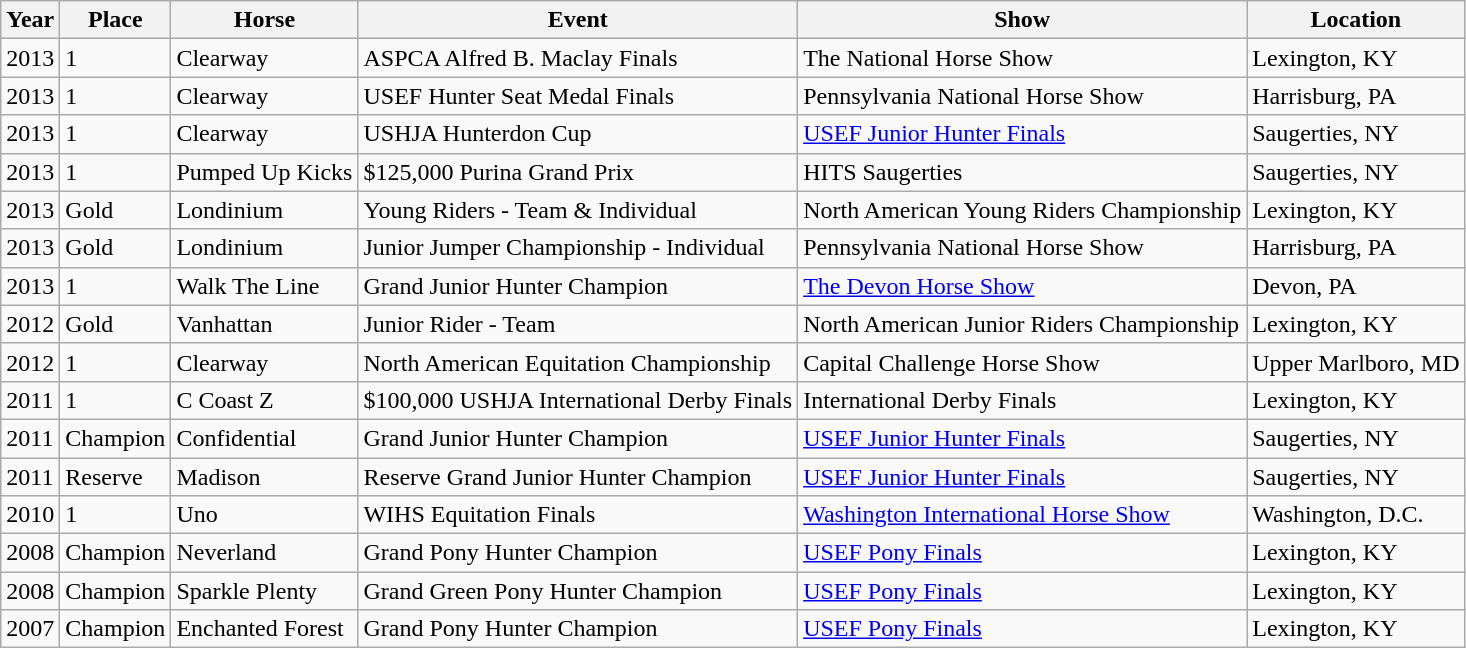<table class="wikitable">
<tr>
<th>Year</th>
<th>Place</th>
<th>Horse</th>
<th>Event</th>
<th>Show</th>
<th>Location</th>
</tr>
<tr>
<td>2013</td>
<td>1</td>
<td>Clearway</td>
<td>ASPCA Alfred B. Maclay Finals</td>
<td>The National Horse Show</td>
<td>Lexington, KY</td>
</tr>
<tr>
<td>2013</td>
<td>1</td>
<td>Clearway</td>
<td>USEF Hunter Seat Medal Finals</td>
<td>Pennsylvania National Horse Show</td>
<td>Harrisburg, PA</td>
</tr>
<tr>
<td>2013</td>
<td>1</td>
<td>Clearway</td>
<td>USHJA Hunterdon Cup</td>
<td><a href='#'>USEF Junior Hunter Finals</a></td>
<td>Saugerties, NY</td>
</tr>
<tr>
<td>2013</td>
<td>1</td>
<td>Pumped Up Kicks</td>
<td>$125,000 Purina Grand Prix</td>
<td>HITS Saugerties</td>
<td>Saugerties, NY</td>
</tr>
<tr>
<td>2013</td>
<td>Gold</td>
<td>Londinium</td>
<td>Young Riders - Team & Individual</td>
<td>North American Young Riders Championship</td>
<td>Lexington, KY</td>
</tr>
<tr>
<td>2013</td>
<td>Gold</td>
<td>Londinium</td>
<td>Junior Jumper Championship - Individual</td>
<td>Pennsylvania National Horse Show</td>
<td>Harrisburg, PA</td>
</tr>
<tr>
<td>2013</td>
<td>1</td>
<td>Walk The Line</td>
<td>Grand Junior Hunter Champion</td>
<td><a href='#'>The Devon Horse Show</a></td>
<td>Devon, PA</td>
</tr>
<tr>
<td>2012</td>
<td>Gold</td>
<td>Vanhattan</td>
<td>Junior Rider - Team</td>
<td>North American Junior Riders Championship</td>
<td>Lexington, KY</td>
</tr>
<tr>
<td>2012</td>
<td>1</td>
<td>Clearway</td>
<td>North American Equitation Championship</td>
<td>Capital Challenge Horse Show</td>
<td>Upper Marlboro, MD</td>
</tr>
<tr>
<td>2011</td>
<td>1</td>
<td>C Coast Z</td>
<td>$100,000 USHJA International Derby Finals</td>
<td>International Derby Finals</td>
<td>Lexington, KY</td>
</tr>
<tr>
<td>2011</td>
<td>Champion</td>
<td>Confidential</td>
<td>Grand Junior Hunter Champion</td>
<td><a href='#'>USEF Junior Hunter Finals</a></td>
<td>Saugerties, NY</td>
</tr>
<tr>
<td>2011</td>
<td>Reserve</td>
<td>Madison</td>
<td>Reserve Grand Junior Hunter Champion</td>
<td><a href='#'>USEF Junior Hunter Finals</a></td>
<td>Saugerties, NY</td>
</tr>
<tr>
<td>2010</td>
<td>1</td>
<td>Uno</td>
<td>WIHS Equitation Finals</td>
<td><a href='#'>Washington International Horse Show</a></td>
<td>Washington, D.C.</td>
</tr>
<tr>
<td>2008</td>
<td>Champion</td>
<td>Neverland</td>
<td>Grand Pony Hunter Champion</td>
<td><a href='#'>USEF Pony Finals</a></td>
<td>Lexington, KY</td>
</tr>
<tr>
<td>2008</td>
<td>Champion</td>
<td>Sparkle Plenty</td>
<td>Grand Green Pony Hunter Champion</td>
<td><a href='#'>USEF Pony Finals</a></td>
<td>Lexington, KY</td>
</tr>
<tr>
<td>2007</td>
<td>Champion</td>
<td>Enchanted Forest</td>
<td>Grand Pony Hunter Champion</td>
<td><a href='#'>USEF Pony Finals</a></td>
<td>Lexington, KY</td>
</tr>
</table>
